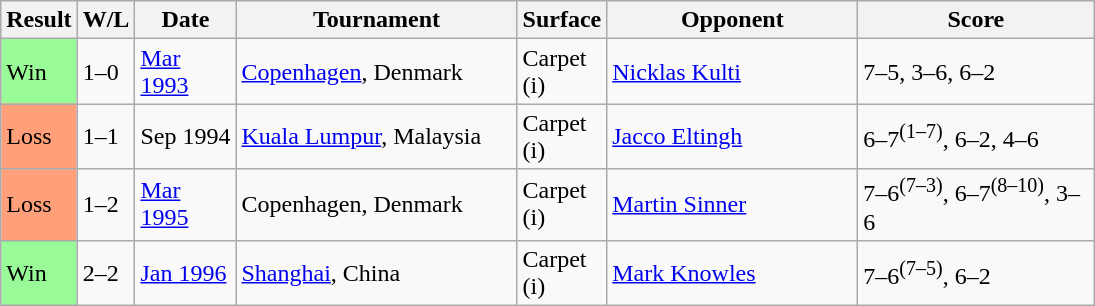<table class="sortable wikitable">
<tr>
<th style="width:40px">Result</th>
<th style="width:30px" class="unsortable">W/L</th>
<th style="width:60px">Date</th>
<th style="width:180px">Tournament</th>
<th style="width:50px">Surface</th>
<th style="width:160px">Opponent</th>
<th style="width:150px" class="unsortable">Score</th>
</tr>
<tr>
<td style="background:#98fb98;">Win</td>
<td>1–0</td>
<td><a href='#'>Mar 1993</a></td>
<td><a href='#'>Copenhagen</a>, Denmark</td>
<td>Carpet (i)</td>
<td> <a href='#'>Nicklas Kulti</a></td>
<td>7–5, 3–6, 6–2</td>
</tr>
<tr>
<td style="background:#ffa07a;">Loss</td>
<td>1–1</td>
<td>Sep 1994</td>
<td><a href='#'>Kuala Lumpur</a>, Malaysia</td>
<td>Carpet (i)</td>
<td> <a href='#'>Jacco Eltingh</a></td>
<td>6–7<sup>(1–7)</sup>, 6–2, 4–6</td>
</tr>
<tr>
<td style="background:#ffa07a;">Loss</td>
<td>1–2</td>
<td><a href='#'>Mar 1995</a></td>
<td>Copenhagen, Denmark</td>
<td>Carpet (i)</td>
<td> <a href='#'>Martin Sinner</a></td>
<td>7–6<sup>(7–3)</sup>, 6–7<sup>(8–10)</sup>, 3–6</td>
</tr>
<tr>
<td style="background:#98fb98;">Win</td>
<td>2–2</td>
<td><a href='#'>Jan 1996</a></td>
<td><a href='#'>Shanghai</a>, China</td>
<td>Carpet (i)</td>
<td> <a href='#'>Mark Knowles</a></td>
<td>7–6<sup>(7–5)</sup>, 6–2</td>
</tr>
</table>
